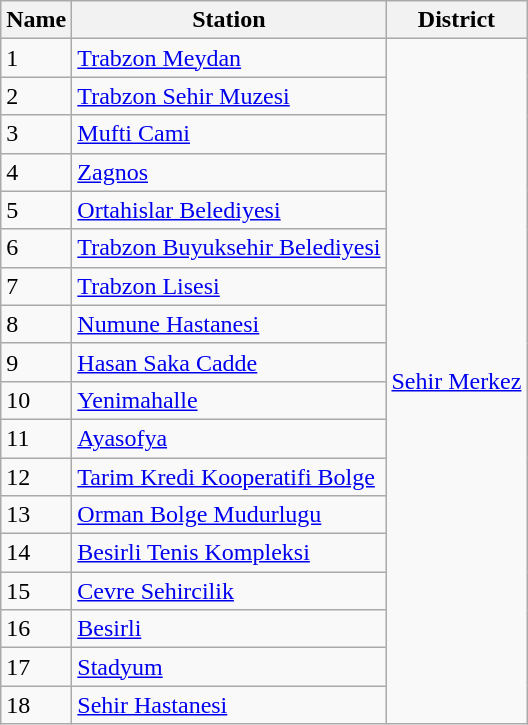<table class="wikitable">
<tr>
<th>Name</th>
<th>Station</th>
<th>District</th>
</tr>
<tr>
<td>1</td>
<td><a href='#'>Trabzon Meydan</a></td>
<td rowspan="20"><a href='#'>Sehir Merkez</a></td>
</tr>
<tr>
<td>2</td>
<td><a href='#'>Trabzon Sehir Muzesi</a></td>
</tr>
<tr>
<td>3</td>
<td><a href='#'>Mufti Cami</a></td>
</tr>
<tr>
<td>4</td>
<td><a href='#'>Zagnos</a></td>
</tr>
<tr>
<td>5</td>
<td><a href='#'>Ortahislar Belediyesi</a></td>
</tr>
<tr>
<td>6</td>
<td><a href='#'>Trabzon Buyuksehir Belediyesi</a></td>
</tr>
<tr>
<td>7</td>
<td><a href='#'>Trabzon Lisesi</a></td>
</tr>
<tr>
<td>8</td>
<td><a href='#'>Numune Hastanesi</a></td>
</tr>
<tr>
<td>9</td>
<td><a href='#'>Hasan Saka Cadde</a></td>
</tr>
<tr>
<td>10</td>
<td><a href='#'>Yenimahalle</a></td>
</tr>
<tr>
<td>11</td>
<td><a href='#'>Ayasofya</a></td>
</tr>
<tr>
<td>12</td>
<td><a href='#'>Tarim Kredi Kooperatifi Bolge</a></td>
</tr>
<tr>
<td>13</td>
<td><a href='#'>Orman Bolge Mudurlugu</a></td>
</tr>
<tr>
<td>14</td>
<td><a href='#'>Besirli Tenis Kompleksi</a></td>
</tr>
<tr>
<td>15</td>
<td><a href='#'>Cevre Sehircilik</a></td>
</tr>
<tr>
<td>16</td>
<td><a href='#'>Besirli</a></td>
</tr>
<tr>
<td>17</td>
<td><a href='#'>Stadyum</a></td>
</tr>
<tr>
<td>18</td>
<td><a href='#'>Sehir Hastanesi</a></td>
</tr>
</table>
